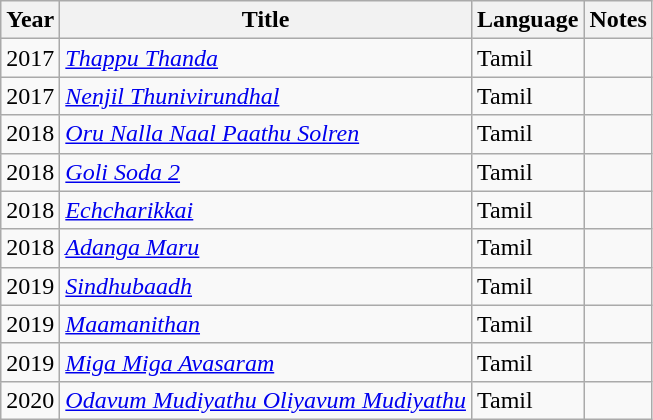<table class="wikitable">
<tr>
<th>Year</th>
<th>Title</th>
<th>Language</th>
<th>Notes</th>
</tr>
<tr>
<td>2017</td>
<td><em><a href='#'>Thappu Thanda</a></em></td>
<td>Tamil</td>
<td></td>
</tr>
<tr>
<td>2017</td>
<td><em><a href='#'>Nenjil Thunivirundhal</a></em></td>
<td>Tamil</td>
<td></td>
</tr>
<tr>
<td>2018</td>
<td><em><a href='#'>Oru Nalla Naal Paathu Solren</a></em></td>
<td>Tamil</td>
<td></td>
</tr>
<tr>
<td>2018</td>
<td><em><a href='#'>Goli Soda 2</a></em></td>
<td>Tamil</td>
<td></td>
</tr>
<tr>
<td>2018</td>
<td><em><a href='#'>Echcharikkai</a></em></td>
<td>Tamil</td>
<td></td>
</tr>
<tr>
<td>2018</td>
<td><em><a href='#'>Adanga Maru</a></em></td>
<td>Tamil</td>
<td></td>
</tr>
<tr>
<td>2019</td>
<td><em><a href='#'>Sindhubaadh</a></em></td>
<td>Tamil</td>
<td></td>
</tr>
<tr>
<td>2019</td>
<td><em><a href='#'>Maamanithan</a></em></td>
<td>Tamil</td>
<td></td>
</tr>
<tr>
<td>2019</td>
<td><em><a href='#'>Miga Miga Avasaram</a></em></td>
<td>Tamil</td>
<td></td>
</tr>
<tr>
<td>2020</td>
<td><em><a href='#'>Odavum Mudiyathu Oliyavum Mudiyathu</a></em></td>
<td>Tamil</td>
<td></td>
</tr>
</table>
